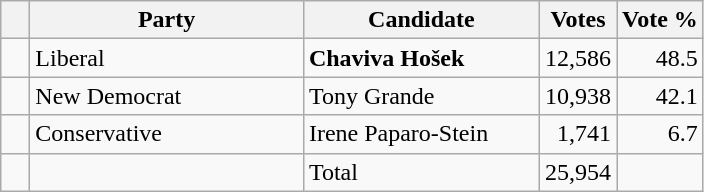<table class="wikitable">
<tr>
<th></th>
<th scope="col" width="175">Party</th>
<th scope="col" width="150">Candidate</th>
<th>Votes</th>
<th>Vote %</th>
</tr>
<tr>
<td>   </td>
<td>Liberal</td>
<td><strong>Chaviva Hošek</strong></td>
<td align=right>12,586</td>
<td align=right>48.5</td>
</tr>
<tr |>
<td>   </td>
<td>New Democrat</td>
<td>Tony Grande</td>
<td align=right>10,938</td>
<td align=right>42.1</td>
</tr>
<tr |>
<td>   </td>
<td>Conservative</td>
<td>Irene Paparo-Stein</td>
<td align=right>1,741</td>
<td align=right>6.7<br></td>
</tr>
<tr |>
<td></td>
<td></td>
<td>Total</td>
<td align=right>25,954</td>
<td></td>
</tr>
</table>
